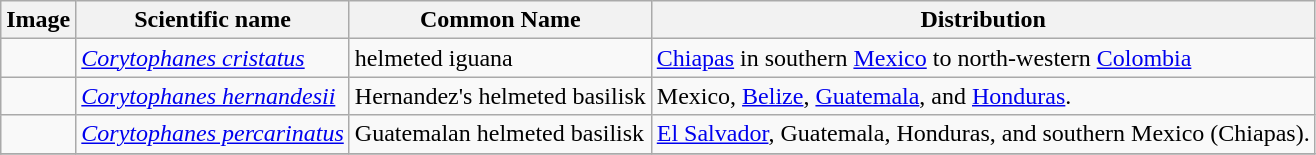<table class="wikitable">
<tr>
<th>Image</th>
<th>Scientific name</th>
<th>Common Name</th>
<th>Distribution</th>
</tr>
<tr>
<td></td>
<td><em><a href='#'>Corytophanes cristatus</a></em> </td>
<td>helmeted iguana</td>
<td><a href='#'>Chiapas</a> in southern <a href='#'>Mexico</a> to north-western <a href='#'>Colombia</a></td>
</tr>
<tr>
<td></td>
<td><em><a href='#'>Corytophanes hernandesii</a></em> </td>
<td>Hernandez's helmeted basilisk</td>
<td>Mexico, <a href='#'>Belize</a>, <a href='#'>Guatemala</a>, and <a href='#'>Honduras</a>.</td>
</tr>
<tr>
<td></td>
<td><em><a href='#'>Corytophanes percarinatus</a></em> </td>
<td>Guatemalan helmeted basilisk</td>
<td><a href='#'>El Salvador</a>, Guatemala, Honduras, and southern Mexico (Chiapas).</td>
</tr>
<tr>
</tr>
</table>
